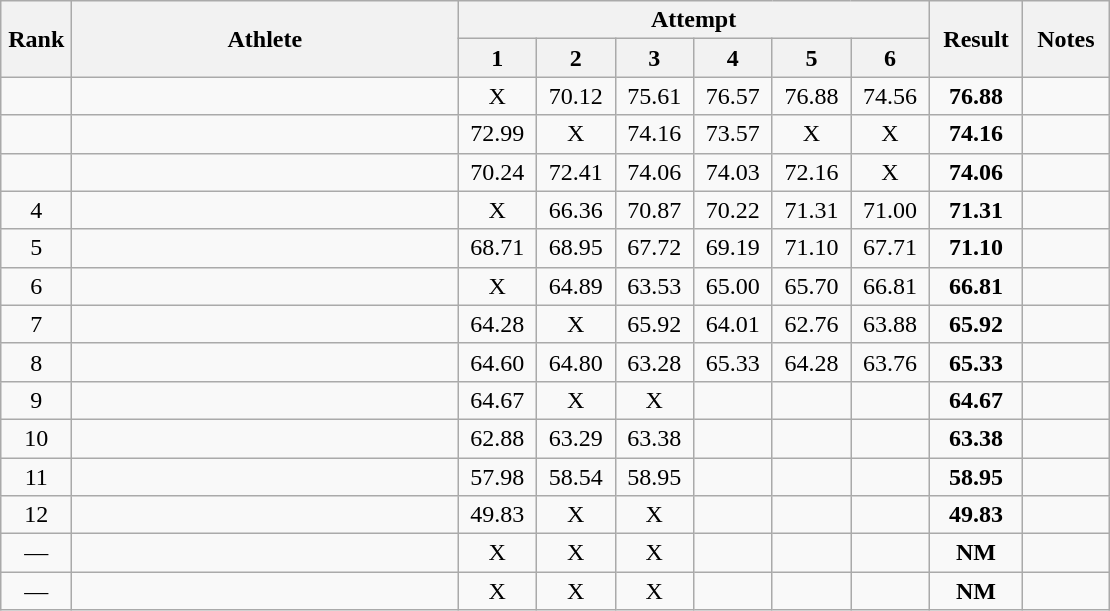<table class="wikitable" style="text-align:center">
<tr>
<th rowspan=2 width=40>Rank</th>
<th rowspan=2 width=250>Athlete</th>
<th colspan=6>Attempt</th>
<th rowspan=2 width=55>Result</th>
<th rowspan=2 width=50>Notes</th>
</tr>
<tr>
<th width=45>1</th>
<th width=45>2</th>
<th width=45>3</th>
<th width=45>4</th>
<th width=45>5</th>
<th width=45>6</th>
</tr>
<tr>
<td></td>
<td align=left></td>
<td>X</td>
<td>70.12</td>
<td>75.61</td>
<td>76.57</td>
<td>76.88</td>
<td>74.56</td>
<td><strong>76.88</strong></td>
<td></td>
</tr>
<tr>
<td></td>
<td align=left></td>
<td>72.99</td>
<td>X</td>
<td>74.16</td>
<td>73.57</td>
<td>X</td>
<td>X</td>
<td><strong>74.16</strong></td>
<td></td>
</tr>
<tr>
<td></td>
<td align=left></td>
<td>70.24</td>
<td>72.41</td>
<td>74.06</td>
<td>74.03</td>
<td>72.16</td>
<td>X</td>
<td><strong>74.06</strong></td>
<td></td>
</tr>
<tr>
<td>4</td>
<td align=left></td>
<td>X</td>
<td>66.36</td>
<td>70.87</td>
<td>70.22</td>
<td>71.31</td>
<td>71.00</td>
<td><strong>71.31</strong></td>
<td></td>
</tr>
<tr>
<td>5</td>
<td align=left></td>
<td>68.71</td>
<td>68.95</td>
<td>67.72</td>
<td>69.19</td>
<td>71.10</td>
<td>67.71</td>
<td><strong>71.10</strong></td>
<td></td>
</tr>
<tr>
<td>6</td>
<td align=left></td>
<td>X</td>
<td>64.89</td>
<td>63.53</td>
<td>65.00</td>
<td>65.70</td>
<td>66.81</td>
<td><strong>66.81</strong></td>
<td></td>
</tr>
<tr>
<td>7</td>
<td align=left></td>
<td>64.28</td>
<td>X</td>
<td>65.92</td>
<td>64.01</td>
<td>62.76</td>
<td>63.88</td>
<td><strong>65.92</strong></td>
<td></td>
</tr>
<tr>
<td>8</td>
<td align=left></td>
<td>64.60</td>
<td>64.80</td>
<td>63.28</td>
<td>65.33</td>
<td>64.28</td>
<td>63.76</td>
<td><strong>65.33</strong></td>
<td></td>
</tr>
<tr>
<td>9</td>
<td align=left></td>
<td>64.67</td>
<td>X</td>
<td>X</td>
<td></td>
<td></td>
<td></td>
<td><strong>64.67</strong></td>
<td></td>
</tr>
<tr>
<td>10</td>
<td align=left></td>
<td>62.88</td>
<td>63.29</td>
<td>63.38</td>
<td></td>
<td></td>
<td></td>
<td><strong>63.38</strong></td>
<td></td>
</tr>
<tr>
<td>11</td>
<td align=left></td>
<td>57.98</td>
<td>58.54</td>
<td>58.95</td>
<td></td>
<td></td>
<td></td>
<td><strong>58.95</strong></td>
<td></td>
</tr>
<tr>
<td>12</td>
<td align=left></td>
<td>49.83</td>
<td>X</td>
<td>X</td>
<td></td>
<td></td>
<td></td>
<td><strong>49.83</strong></td>
<td></td>
</tr>
<tr>
<td>—</td>
<td align=left></td>
<td>X</td>
<td>X</td>
<td>X</td>
<td></td>
<td></td>
<td></td>
<td><strong>NM</strong></td>
<td></td>
</tr>
<tr>
<td>—</td>
<td align=left></td>
<td>X</td>
<td>X</td>
<td>X</td>
<td></td>
<td></td>
<td></td>
<td><strong>NM</strong></td>
<td></td>
</tr>
</table>
